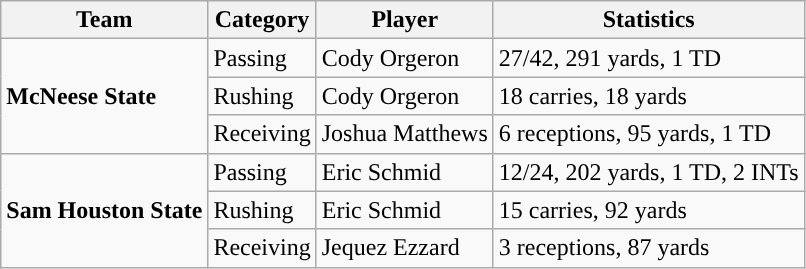<table class="wikitable" style="float: left;">
<tr>
<th>Team</th>
<th>Category</th>
<th>Player</th>
<th>Statistics</th>
</tr>
<tr>
<td rowspan=3><strong>McNeese State</strong></td>
<td>Passing</td>
<td>Cody Orgeron</td>
<td>27/42, 291 yards, 1 TD</td>
</tr>
<tr>
<td>Rushing</td>
<td>Cody Orgeron</td>
<td>18 carries, 18 yards</td>
</tr>
<tr>
<td>Receiving</td>
<td>Joshua Matthews</td>
<td>6 receptions, 95 yards, 1 TD</td>
</tr>
<tr>
<td rowspan=3><strong>Sam Houston State</strong></td>
<td>Passing</td>
<td>Eric Schmid</td>
<td>12/24, 202 yards, 1 TD, 2 INTs</td>
</tr>
<tr>
<td>Rushing</td>
<td>Eric Schmid</td>
<td>15 carries, 92 yards</td>
</tr>
<tr>
<td>Receiving</td>
<td>Jequez Ezzard</td>
<td>3 receptions, 87 yards</td>
</tr>
</table>
